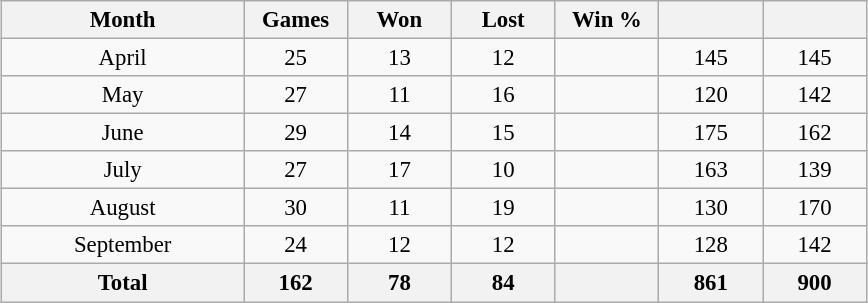<table class="wikitable" style="font-size:95%; text-align:center; width:38em;margin: 0.5em auto;">
<tr>
<th width="28%">Month</th>
<th width="12%">Games</th>
<th width="12%">Won</th>
<th width="12%">Lost</th>
<th width="12%">Win %</th>
<th width="12%"></th>
<th width="12%"></th>
</tr>
<tr>
<td>April</td>
<td>25</td>
<td>13</td>
<td>12</td>
<td></td>
<td>145</td>
<td>145</td>
</tr>
<tr>
<td>May</td>
<td>27</td>
<td>11</td>
<td>16</td>
<td></td>
<td>120</td>
<td>142</td>
</tr>
<tr>
<td>June</td>
<td>29</td>
<td>14</td>
<td>15</td>
<td></td>
<td>175</td>
<td>162</td>
</tr>
<tr>
<td>July</td>
<td>27</td>
<td>17</td>
<td>10</td>
<td></td>
<td>163</td>
<td>139</td>
</tr>
<tr>
<td>August</td>
<td>30</td>
<td>11</td>
<td>19</td>
<td></td>
<td>130</td>
<td>170</td>
</tr>
<tr>
<td>September</td>
<td>24</td>
<td>12</td>
<td>12</td>
<td></td>
<td>128</td>
<td>142</td>
</tr>
<tr>
<th>Total</th>
<th>162</th>
<th>78</th>
<th>84</th>
<th></th>
<th>861</th>
<th>900</th>
</tr>
</table>
